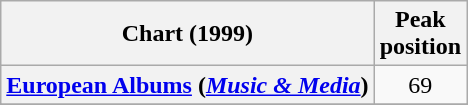<table class="wikitable sortable plainrowheaders" style="text-align:center">
<tr>
<th scope="col">Chart (1999)</th>
<th scope="col">Peak<br>position</th>
</tr>
<tr>
<th scope="row"><a href='#'>European Albums</a> (<em><a href='#'>Music & Media</a></em>)</th>
<td>69</td>
</tr>
<tr>
</tr>
<tr>
</tr>
<tr>
</tr>
</table>
